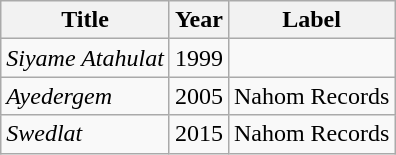<table class="wikitable">
<tr>
<th>Title</th>
<th>Year</th>
<th>Label</th>
</tr>
<tr>
<td><em>Siyame Atahulat</em></td>
<td>1999</td>
<td></td>
</tr>
<tr>
<td><em>Ayedergem</em></td>
<td>2005</td>
<td>Nahom Records</td>
</tr>
<tr>
<td><em>Swedlat</em></td>
<td>2015</td>
<td>Nahom Records</td>
</tr>
</table>
